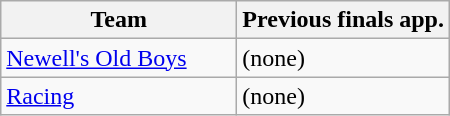<table class="wikitable">
<tr>
<th width=150px>Team</th>
<th>Previous finals app.</th>
</tr>
<tr>
<td><a href='#'>Newell's Old Boys</a></td>
<td>(none)</td>
</tr>
<tr>
<td><a href='#'>Racing</a></td>
<td>(none)</td>
</tr>
</table>
